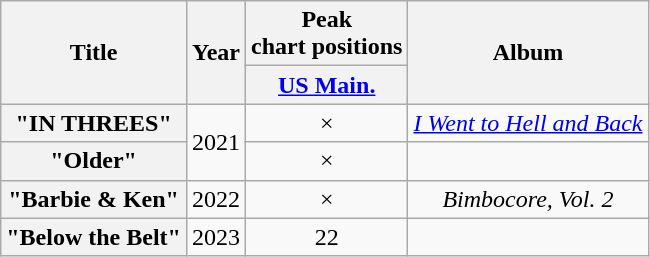<table class="wikitable plainrowheaders" style="text-align:center;">
<tr>
<th rowspan="2">Title</th>
<th rowspan="2">Year</th>
<th>Peak<br>chart
positions</th>
<th rowspan="2">Album</th>
</tr>
<tr>
<th><a href='#'>US Main.</a><br></th>
</tr>
<tr>
<th scope="row">"IN THREES"<br></th>
<td rowspan="2">2021</td>
<td>×</td>
<td><em><a href='#'>I Went to Hell and Back</a></em></td>
</tr>
<tr>
<th scope="row">"Older"<br></th>
<td>×</td>
<td></td>
</tr>
<tr>
<th scope="row">"Barbie & Ken"<br></th>
<td>2022</td>
<td>×</td>
<td><em>Bimbocore, Vol. 2</em></td>
</tr>
<tr>
<th scope="row">"Below the Belt"<br></th>
<td>2023</td>
<td>22</td>
<td></td>
</tr>
</table>
